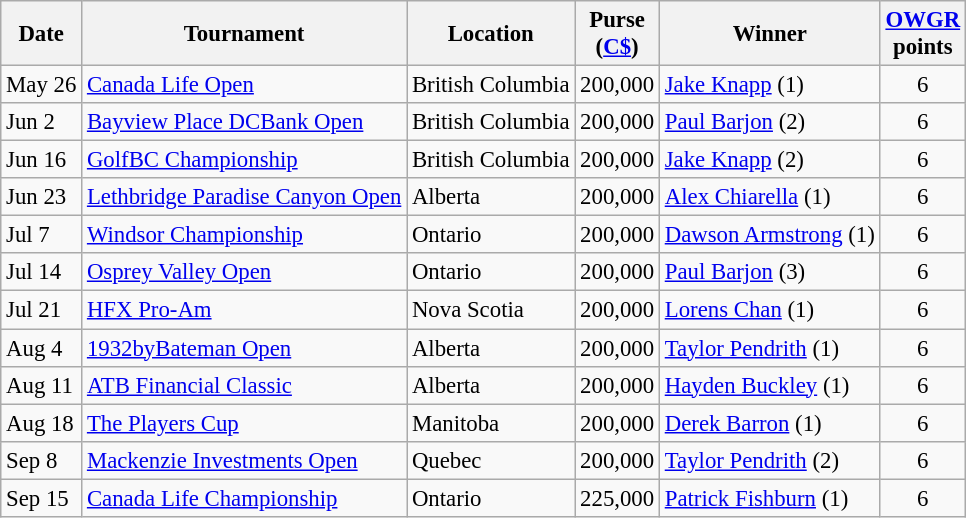<table class="wikitable" style="font-size:95%">
<tr>
<th>Date</th>
<th>Tournament</th>
<th>Location</th>
<th>Purse<br>(<a href='#'>C$</a>)</th>
<th>Winner</th>
<th><a href='#'>OWGR</a><br>points</th>
</tr>
<tr>
<td>May 26</td>
<td><a href='#'>Canada Life Open</a></td>
<td>British Columbia</td>
<td align=right>200,000</td>
<td> <a href='#'>Jake Knapp</a> (1)</td>
<td align=center>6</td>
</tr>
<tr>
<td>Jun 2</td>
<td><a href='#'>Bayview Place DCBank Open</a></td>
<td>British Columbia</td>
<td align=right>200,000</td>
<td> <a href='#'>Paul Barjon</a> (2)</td>
<td align=center>6</td>
</tr>
<tr>
<td>Jun 16</td>
<td><a href='#'>GolfBC Championship</a></td>
<td>British Columbia</td>
<td align=right>200,000</td>
<td> <a href='#'>Jake Knapp</a> (2)</td>
<td align=center>6</td>
</tr>
<tr>
<td>Jun 23</td>
<td><a href='#'>Lethbridge Paradise Canyon Open</a></td>
<td>Alberta</td>
<td align=right>200,000</td>
<td> <a href='#'>Alex Chiarella</a> (1)</td>
<td align=center>6</td>
</tr>
<tr>
<td>Jul 7</td>
<td><a href='#'>Windsor Championship</a></td>
<td>Ontario</td>
<td align=right>200,000</td>
<td> <a href='#'>Dawson Armstrong</a> (1)</td>
<td align=center>6</td>
</tr>
<tr>
<td>Jul 14</td>
<td><a href='#'>Osprey Valley Open</a></td>
<td>Ontario</td>
<td align=right>200,000</td>
<td> <a href='#'>Paul Barjon</a> (3)</td>
<td align=center>6</td>
</tr>
<tr>
<td>Jul 21</td>
<td><a href='#'>HFX Pro-Am</a></td>
<td>Nova Scotia</td>
<td align=right>200,000</td>
<td> <a href='#'>Lorens Chan</a> (1)</td>
<td align=center>6</td>
</tr>
<tr>
<td>Aug 4</td>
<td><a href='#'>1932byBateman Open</a></td>
<td>Alberta</td>
<td align=right>200,000</td>
<td> <a href='#'>Taylor Pendrith</a> (1)</td>
<td align=center>6</td>
</tr>
<tr>
<td>Aug 11</td>
<td><a href='#'>ATB Financial Classic</a></td>
<td>Alberta</td>
<td align=right>200,000</td>
<td> <a href='#'>Hayden Buckley</a> (1)</td>
<td align=center>6</td>
</tr>
<tr>
<td>Aug 18</td>
<td><a href='#'>The Players Cup</a></td>
<td>Manitoba</td>
<td align=right>200,000</td>
<td> <a href='#'>Derek Barron</a> (1)</td>
<td align=center>6</td>
</tr>
<tr>
<td>Sep 8</td>
<td><a href='#'>Mackenzie Investments Open</a></td>
<td>Quebec</td>
<td align=right>200,000</td>
<td> <a href='#'>Taylor Pendrith</a> (2)</td>
<td align=center>6</td>
</tr>
<tr>
<td>Sep 15</td>
<td><a href='#'>Canada Life Championship</a></td>
<td>Ontario</td>
<td align=right>225,000</td>
<td> <a href='#'>Patrick Fishburn</a> (1)</td>
<td align=center>6</td>
</tr>
</table>
